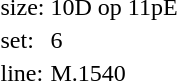<table style="margin-left:40px;">
<tr>
<td>size:</td>
<td>10D op 11pE</td>
</tr>
<tr>
<td>set:</td>
<td>6</td>
</tr>
<tr>
<td>line:</td>
<td>M.1540</td>
</tr>
</table>
